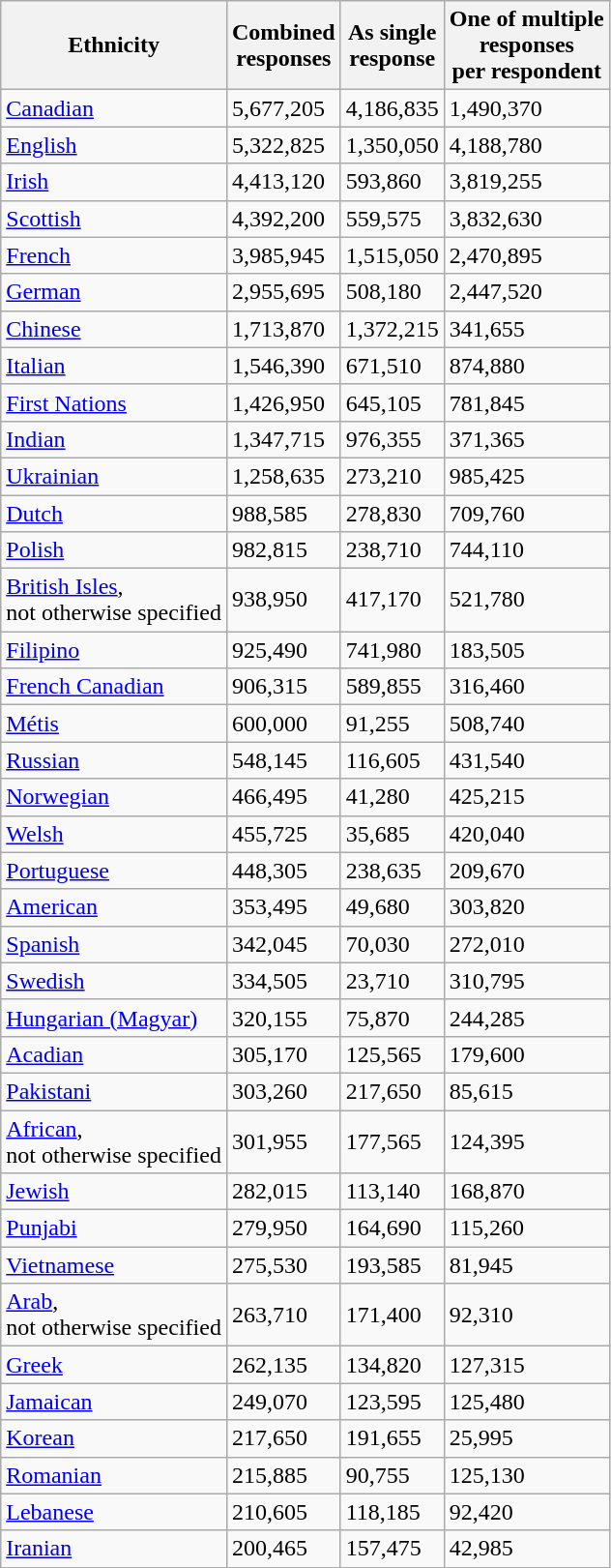<table class="wikitable sortable sticky-header-multi" style=text-align:center" style="margin:1em auto;">
<tr>
<th>Ethnicity </th>
<th>Combined<br>responses</th>
<th>As single<br>response</th>
<th>One of multiple<br>responses<br>per respondent</th>
</tr>
<tr>
<td> <a href='#'>Canadian</a></td>
<td>5,677,205</td>
<td>4,186,835</td>
<td>1,490,370</td>
</tr>
<tr>
<td>  <a href='#'>English</a></td>
<td>5,322,825</td>
<td>1,350,050</td>
<td>4,188,780</td>
</tr>
<tr>
<td> <a href='#'>Irish</a></td>
<td>4,413,120</td>
<td>593,860</td>
<td>3,819,255</td>
</tr>
<tr>
<td>  <a href='#'>Scottish</a></td>
<td>4,392,200</td>
<td>559,575</td>
<td>3,832,630</td>
</tr>
<tr>
<td> <a href='#'>French</a></td>
<td>3,985,945</td>
<td>1,515,050</td>
<td>2,470,895</td>
</tr>
<tr>
<td> <a href='#'>German</a></td>
<td>2,955,695</td>
<td>508,180</td>
<td>2,447,520</td>
</tr>
<tr>
<td>  <a href='#'>Chinese</a></td>
<td>1,713,870</td>
<td>1,372,215</td>
<td>341,655</td>
</tr>
<tr>
<td> <a href='#'>Italian</a></td>
<td>1,546,390</td>
<td>671,510</td>
<td>874,880</td>
</tr>
<tr>
<td><a href='#'>First Nations</a></td>
<td>1,426,950</td>
<td>645,105</td>
<td>781,845</td>
</tr>
<tr>
<td> <a href='#'>Indian</a></td>
<td>1,347,715</td>
<td>976,355</td>
<td>371,365</td>
</tr>
<tr>
<td> <a href='#'>Ukrainian</a></td>
<td>1,258,635</td>
<td>273,210</td>
<td>985,425</td>
</tr>
<tr>
<td> <a href='#'>Dutch</a></td>
<td>988,585</td>
<td>278,830</td>
<td>709,760</td>
</tr>
<tr>
<td> <a href='#'>Polish</a></td>
<td>982,815</td>
<td>238,710</td>
<td>744,110</td>
</tr>
<tr>
<td> <a href='#'>British Isles</a>,<br>not otherwise specified</td>
<td>938,950</td>
<td>417,170</td>
<td>521,780</td>
</tr>
<tr>
<td> <a href='#'>Filipino</a></td>
<td>925,490</td>
<td>741,980</td>
<td>183,505</td>
</tr>
<tr>
<td> <a href='#'>French Canadian</a></td>
<td>906,315</td>
<td>589,855</td>
<td>316,460</td>
</tr>
<tr>
<td> <a href='#'>Métis</a></td>
<td>600,000</td>
<td>91,255</td>
<td>508,740</td>
</tr>
<tr>
<td> <a href='#'>Russian</a></td>
<td>548,145</td>
<td>116,605</td>
<td>431,540</td>
</tr>
<tr>
<td> <a href='#'>Norwegian</a></td>
<td>466,495</td>
<td>41,280</td>
<td>425,215</td>
</tr>
<tr>
<td>  <a href='#'>Welsh</a></td>
<td>455,725</td>
<td>35,685</td>
<td>420,040</td>
</tr>
<tr>
<td> <a href='#'>Portuguese</a></td>
<td>448,305</td>
<td>238,635</td>
<td>209,670</td>
</tr>
<tr>
<td> <a href='#'>American</a></td>
<td>353,495</td>
<td>49,680</td>
<td>303,820</td>
</tr>
<tr>
<td> <a href='#'>Spanish</a></td>
<td>342,045</td>
<td>70,030</td>
<td>272,010</td>
</tr>
<tr>
<td> <a href='#'>Swedish</a></td>
<td>334,505</td>
<td>23,710</td>
<td>310,795</td>
</tr>
<tr>
<td> <a href='#'>Hungarian (Magyar)</a></td>
<td>320,155</td>
<td>75,870</td>
<td>244,285</td>
</tr>
<tr>
<td> <a href='#'>Acadian</a></td>
<td>305,170</td>
<td>125,565</td>
<td>179,600</td>
</tr>
<tr>
<td> <a href='#'>Pakistani</a></td>
<td>303,260</td>
<td>217,650</td>
<td>85,615</td>
</tr>
<tr>
<td> <a href='#'>African</a>,<br>not otherwise specified</td>
<td>301,955</td>
<td>177,565</td>
<td>124,395</td>
</tr>
<tr>
<td> <a href='#'>Jewish</a></td>
<td>282,015</td>
<td>113,140</td>
<td>168,870</td>
</tr>
<tr>
<td> <a href='#'>Punjabi</a></td>
<td>279,950</td>
<td>164,690</td>
<td>115,260</td>
</tr>
<tr>
<td>  <a href='#'>Vietnamese</a></td>
<td>275,530</td>
<td>193,585</td>
<td>81,945</td>
</tr>
<tr>
<td> <a href='#'>Arab</a>,<br>not otherwise specified</td>
<td>263,710</td>
<td>171,400</td>
<td>92,310</td>
</tr>
<tr>
<td> <a href='#'>Greek</a></td>
<td>262,135</td>
<td>134,820</td>
<td>127,315</td>
</tr>
<tr>
<td> <a href='#'>Jamaican</a></td>
<td>249,070</td>
<td>123,595</td>
<td>125,480</td>
</tr>
<tr>
<td> <a href='#'>Korean</a></td>
<td>217,650</td>
<td>191,655</td>
<td>25,995</td>
</tr>
<tr>
<td> <a href='#'>Romanian</a></td>
<td>215,885</td>
<td>90,755</td>
<td>125,130</td>
</tr>
<tr>
<td> <a href='#'>Lebanese</a></td>
<td>210,605</td>
<td>118,185</td>
<td>92,420</td>
</tr>
<tr>
<td> <a href='#'>Iranian</a></td>
<td>200,465</td>
<td>157,475</td>
<td>42,985</td>
</tr>
</table>
